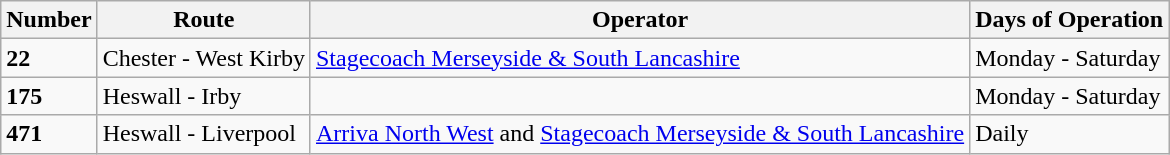<table class="wikitable" border="1">
<tr>
<th>Number</th>
<th>Route</th>
<th>Operator</th>
<th>Days of Operation</th>
</tr>
<tr>
<td><strong>22</strong></td>
<td>Chester - West Kirby</td>
<td><a href='#'>Stagecoach Merseyside & South Lancashire</a></td>
<td>Monday - Saturday</td>
</tr>
<tr>
<td><strong>175</strong></td>
<td>Heswall - Irby</td>
<td></td>
<td>Monday - Saturday</td>
</tr>
<tr>
<td><strong>471</strong></td>
<td>Heswall - Liverpool</td>
<td><a href='#'>Arriva North West</a> and <a href='#'>Stagecoach Merseyside & South Lancashire</a></td>
<td>Daily</td>
</tr>
</table>
